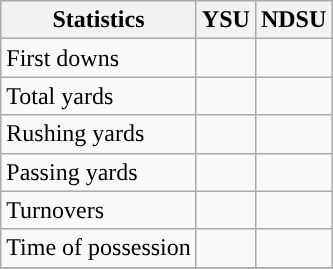<table class="wikitable" style="float: left;">
<tr>
<th>Statistics</th>
<th>YSU</th>
<th>NDSU</th>
</tr>
<tr>
<td>First downs</td>
<td></td>
<td></td>
</tr>
<tr>
<td>Total yards</td>
<td></td>
<td></td>
</tr>
<tr>
<td>Rushing yards</td>
<td></td>
<td></td>
</tr>
<tr>
<td>Passing yards</td>
<td></td>
<td></td>
</tr>
<tr>
<td>Turnovers</td>
<td></td>
<td></td>
</tr>
<tr>
<td>Time of possession</td>
<td></td>
<td></td>
</tr>
<tr>
</tr>
</table>
